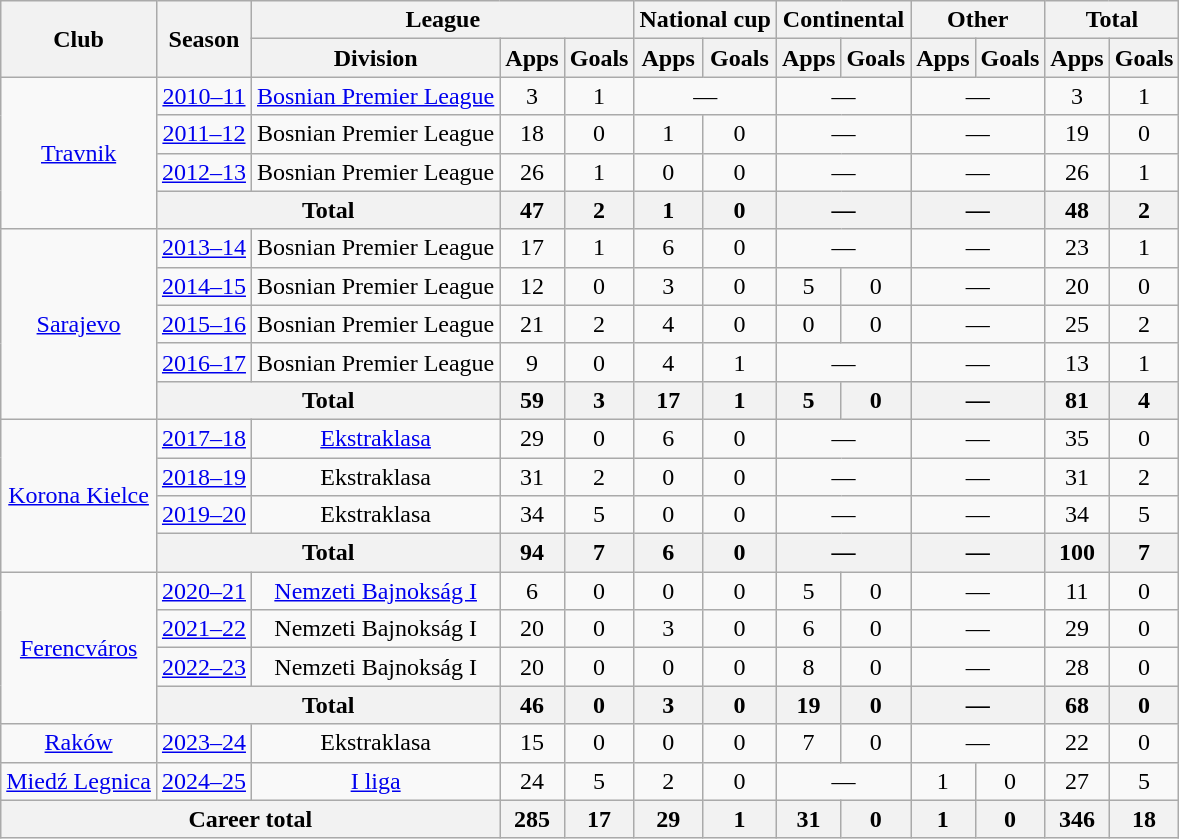<table class="wikitable" style="text-align:center">
<tr>
<th rowspan=2>Club</th>
<th rowspan=2>Season</th>
<th colspan=3>League</th>
<th colspan=2>National cup</th>
<th colspan=2>Continental</th>
<th colspan=2>Other</th>
<th colspan=2>Total</th>
</tr>
<tr>
<th>Division</th>
<th>Apps</th>
<th>Goals</th>
<th>Apps</th>
<th>Goals</th>
<th>Apps</th>
<th>Goals</th>
<th>Apps</th>
<th>Goals</th>
<th>Apps</th>
<th>Goals</th>
</tr>
<tr>
<td rowspan=4><a href='#'>Travnik</a></td>
<td><a href='#'>2010–11</a></td>
<td><a href='#'>Bosnian Premier League</a></td>
<td>3</td>
<td>1</td>
<td colspan=2>—</td>
<td colspan=2>—</td>
<td colspan=2>—</td>
<td>3</td>
<td>1</td>
</tr>
<tr>
<td><a href='#'>2011–12</a></td>
<td>Bosnian Premier League</td>
<td>18</td>
<td>0</td>
<td>1</td>
<td>0</td>
<td colspan=2>—</td>
<td colspan=2>—</td>
<td>19</td>
<td>0</td>
</tr>
<tr>
<td><a href='#'>2012–13</a></td>
<td>Bosnian Premier League</td>
<td>26</td>
<td>1</td>
<td>0</td>
<td>0</td>
<td colspan=2>—</td>
<td colspan=2>—</td>
<td>26</td>
<td>1</td>
</tr>
<tr>
<th colspan=2>Total</th>
<th>47</th>
<th>2</th>
<th>1</th>
<th>0</th>
<th colspan=2>—</th>
<th colspan=2>—</th>
<th>48</th>
<th>2</th>
</tr>
<tr>
<td rowspan=5><a href='#'>Sarajevo</a></td>
<td><a href='#'>2013–14</a></td>
<td>Bosnian Premier League</td>
<td>17</td>
<td>1</td>
<td>6</td>
<td>0</td>
<td colspan=2>—</td>
<td colspan=2>—</td>
<td>23</td>
<td>1</td>
</tr>
<tr>
<td><a href='#'>2014–15</a></td>
<td>Bosnian Premier League</td>
<td>12</td>
<td>0</td>
<td>3</td>
<td>0</td>
<td>5</td>
<td>0</td>
<td colspan=2>—</td>
<td>20</td>
<td>0</td>
</tr>
<tr>
<td><a href='#'>2015–16</a></td>
<td>Bosnian Premier League</td>
<td>21</td>
<td>2</td>
<td>4</td>
<td>0</td>
<td>0</td>
<td>0</td>
<td colspan=2>—</td>
<td>25</td>
<td>2</td>
</tr>
<tr>
<td><a href='#'>2016–17</a></td>
<td>Bosnian Premier League</td>
<td>9</td>
<td>0</td>
<td>4</td>
<td>1</td>
<td colspan=2>—</td>
<td colspan=2>—</td>
<td>13</td>
<td>1</td>
</tr>
<tr>
<th colspan=2>Total</th>
<th>59</th>
<th>3</th>
<th>17</th>
<th>1</th>
<th>5</th>
<th>0</th>
<th colspan=2>—</th>
<th>81</th>
<th>4</th>
</tr>
<tr>
<td rowspan=4><a href='#'>Korona Kielce</a></td>
<td><a href='#'>2017–18</a></td>
<td><a href='#'>Ekstraklasa</a></td>
<td>29</td>
<td>0</td>
<td>6</td>
<td>0</td>
<td colspan=2>—</td>
<td colspan=2>—</td>
<td>35</td>
<td>0</td>
</tr>
<tr>
<td><a href='#'>2018–19</a></td>
<td>Ekstraklasa</td>
<td>31</td>
<td>2</td>
<td>0</td>
<td>0</td>
<td colspan=2>—</td>
<td colspan=2>—</td>
<td>31</td>
<td>2</td>
</tr>
<tr>
<td><a href='#'>2019–20</a></td>
<td>Ekstraklasa</td>
<td>34</td>
<td>5</td>
<td>0</td>
<td>0</td>
<td colspan=2>—</td>
<td colspan=2>—</td>
<td>34</td>
<td>5</td>
</tr>
<tr>
<th colspan=2>Total</th>
<th>94</th>
<th>7</th>
<th>6</th>
<th>0</th>
<th colspan=2>—</th>
<th colspan=2>—</th>
<th>100</th>
<th>7</th>
</tr>
<tr>
<td rowspan=4><a href='#'>Ferencváros</a></td>
<td><a href='#'>2020–21</a></td>
<td><a href='#'>Nemzeti Bajnokság I</a></td>
<td>6</td>
<td>0</td>
<td>0</td>
<td>0</td>
<td>5</td>
<td>0</td>
<td colspan=2>—</td>
<td>11</td>
<td>0</td>
</tr>
<tr>
<td><a href='#'>2021–22</a></td>
<td>Nemzeti Bajnokság I</td>
<td>20</td>
<td>0</td>
<td>3</td>
<td>0</td>
<td>6</td>
<td>0</td>
<td colspan=2>—</td>
<td>29</td>
<td>0</td>
</tr>
<tr>
<td><a href='#'>2022–23</a></td>
<td>Nemzeti Bajnokság I</td>
<td>20</td>
<td>0</td>
<td>0</td>
<td>0</td>
<td>8</td>
<td>0</td>
<td colspan=2>—</td>
<td>28</td>
<td>0</td>
</tr>
<tr>
<th colspan=2>Total</th>
<th>46</th>
<th>0</th>
<th>3</th>
<th>0</th>
<th>19</th>
<th>0</th>
<th colspan=2>—</th>
<th>68</th>
<th>0</th>
</tr>
<tr>
<td><a href='#'>Raków</a></td>
<td><a href='#'>2023–24</a></td>
<td>Ekstraklasa</td>
<td>15</td>
<td>0</td>
<td>0</td>
<td>0</td>
<td>7</td>
<td>0</td>
<td colspan=2>—</td>
<td>22</td>
<td>0</td>
</tr>
<tr>
<td><a href='#'>Miedź Legnica</a></td>
<td><a href='#'>2024–25</a></td>
<td><a href='#'>I liga</a></td>
<td>24</td>
<td>5</td>
<td>2</td>
<td>0</td>
<td colspan=2>—</td>
<td>1</td>
<td>0</td>
<td>27</td>
<td>5</td>
</tr>
<tr>
<th colspan=3>Career total</th>
<th>285</th>
<th>17</th>
<th>29</th>
<th>1</th>
<th>31</th>
<th>0</th>
<th>1</th>
<th>0</th>
<th>346</th>
<th>18</th>
</tr>
</table>
